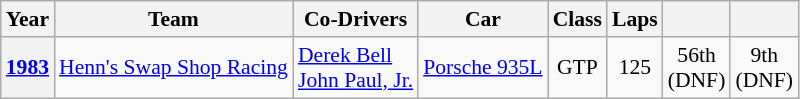<table class="wikitable" style="text-align:center; font-size:90%">
<tr>
<th>Year</th>
<th>Team</th>
<th>Co-Drivers</th>
<th>Car</th>
<th>Class</th>
<th>Laps</th>
<th></th>
<th></th>
</tr>
<tr>
<th><a href='#'>1983</a></th>
<td align="left" nowrap> <a href='#'>Henn's Swap Shop Racing</a></td>
<td align="left" nowrap> <a href='#'>Derek Bell</a><br> <a href='#'>John Paul, Jr.</a></td>
<td align="left" nowrap><a href='#'>Porsche 935L</a></td>
<td>GTP</td>
<td>125</td>
<td>56th <br>(DNF)</td>
<td>9th <br>(DNF)</td>
</tr>
</table>
